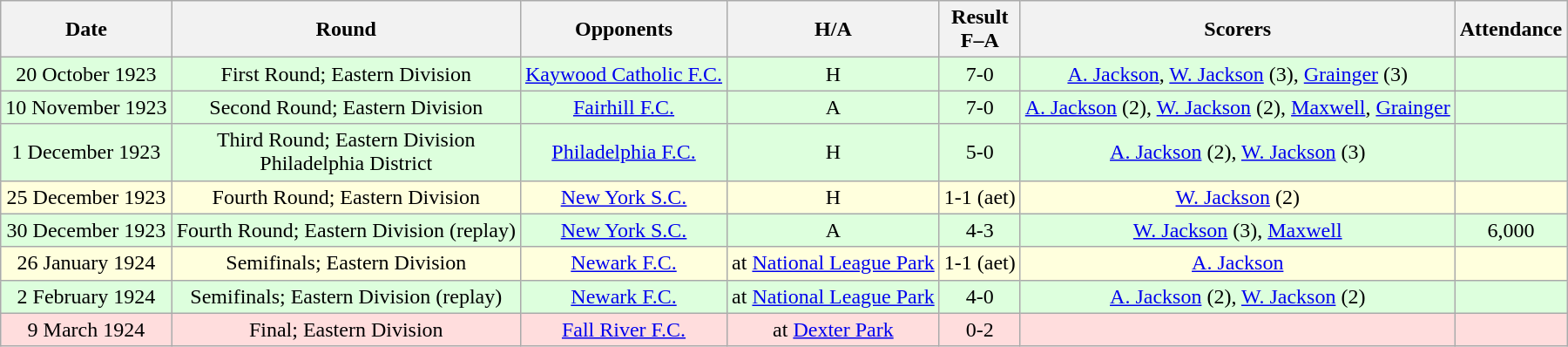<table class="wikitable" style="text-align:center">
<tr>
<th>Date</th>
<th>Round</th>
<th>Opponents</th>
<th>H/A</th>
<th>Result<br>F–A</th>
<th>Scorers</th>
<th>Attendance</th>
</tr>
<tr bgcolor="#ddffdd">
<td>20 October 1923</td>
<td>First Round; Eastern Division</td>
<td><a href='#'>Kaywood Catholic F.C.</a></td>
<td>H</td>
<td>7-0</td>
<td><a href='#'>A. Jackson</a>, <a href='#'>W. Jackson</a> (3), <a href='#'>Grainger</a> (3)</td>
<td></td>
</tr>
<tr bgcolor="#ddffdd">
<td>10 November 1923</td>
<td>Second Round; Eastern Division</td>
<td><a href='#'>Fairhill F.C.</a></td>
<td>A</td>
<td>7-0</td>
<td><a href='#'>A. Jackson</a> (2), <a href='#'>W. Jackson</a> (2), <a href='#'>Maxwell</a>, <a href='#'>Grainger</a></td>
<td></td>
</tr>
<tr bgcolor="#ddffdd">
<td>1 December 1923</td>
<td>Third Round; Eastern Division<br>Philadelphia District</td>
<td><a href='#'>Philadelphia F.C.</a></td>
<td>H</td>
<td>5-0</td>
<td><a href='#'>A. Jackson</a> (2), <a href='#'>W. Jackson</a> (3)</td>
<td></td>
</tr>
<tr bgcolor="#ffffdd">
<td>25 December 1923</td>
<td>Fourth Round; Eastern Division</td>
<td><a href='#'>New York S.C.</a></td>
<td>H</td>
<td>1-1 (aet)</td>
<td><a href='#'>W. Jackson</a> (2)</td>
<td></td>
</tr>
<tr bgcolor="#ddffdd">
<td>30 December 1923</td>
<td>Fourth Round; Eastern Division (replay)</td>
<td><a href='#'>New York S.C.</a></td>
<td>A</td>
<td>4-3</td>
<td><a href='#'>W. Jackson</a> (3), <a href='#'>Maxwell</a></td>
<td>6,000</td>
</tr>
<tr bgcolor="#ffffdd">
<td>26 January 1924</td>
<td>Semifinals; Eastern Division</td>
<td><a href='#'>Newark F.C.</a></td>
<td>at <a href='#'>National League Park</a></td>
<td>1-1 (aet)</td>
<td><a href='#'>A. Jackson</a></td>
<td></td>
</tr>
<tr bgcolor="#ddffdd">
<td>2 February 1924</td>
<td>Semifinals; Eastern Division (replay)</td>
<td><a href='#'>Newark F.C.</a></td>
<td>at <a href='#'>National League Park</a></td>
<td>4-0</td>
<td><a href='#'>A. Jackson</a> (2), <a href='#'>W. Jackson</a> (2)</td>
<td></td>
</tr>
<tr bgcolor="#ffdddd">
<td>9 March 1924</td>
<td>Final; Eastern Division</td>
<td><a href='#'>Fall River F.C.</a></td>
<td>at <a href='#'>Dexter Park</a></td>
<td>0-2</td>
<td></td>
<td></td>
</tr>
</table>
